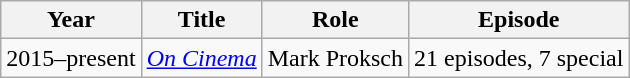<table class="wikitable">
<tr>
<th>Year</th>
<th>Title</th>
<th>Role</th>
<th>Episode</th>
</tr>
<tr>
<td>2015–present</td>
<td><em><a href='#'>On Cinema</a></em></td>
<td>Mark Proksch</td>
<td>21 episodes, 7 special</td>
</tr>
</table>
